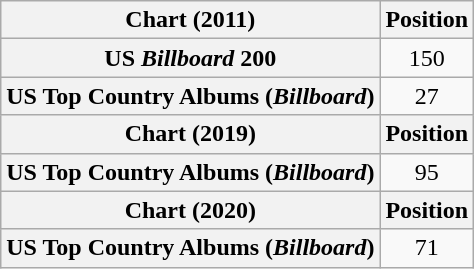<table class="wikitable plainrowheaders" style="text-align:center">
<tr>
<th scope="col">Chart (2011)</th>
<th scope="col">Position</th>
</tr>
<tr>
<th scope="row">US <em>Billboard</em> 200</th>
<td>150</td>
</tr>
<tr>
<th scope="row">US Top Country Albums (<em>Billboard</em>)</th>
<td>27</td>
</tr>
<tr>
<th scope="col">Chart (2019)</th>
<th scope="col">Position</th>
</tr>
<tr>
<th scope="row">US Top Country Albums (<em>Billboard</em>)</th>
<td>95</td>
</tr>
<tr>
<th scope="col">Chart (2020)</th>
<th scope="col">Position</th>
</tr>
<tr>
<th scope="row">US Top Country Albums (<em>Billboard</em>)</th>
<td>71</td>
</tr>
</table>
